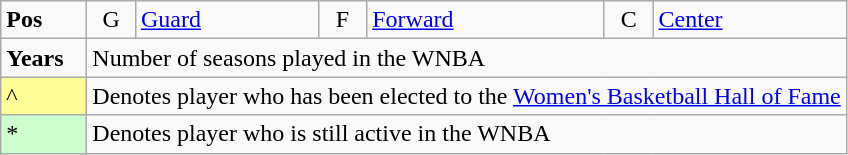<table class="wikitable">
<tr>
<td width="50px"><strong>Pos</strong></td>
<td width="25px" align="center">G</td>
<td><a href='#'>Guard</a></td>
<td width="25px" align="center">F</td>
<td><a href='#'>Forward</a></td>
<td width="25px" align="center">C</td>
<td><a href='#'>Center</a></td>
</tr>
<tr>
<td><strong>Years</strong></td>
<td colspan="6">Number of seasons played in the WNBA</td>
</tr>
<tr>
<td style="background-color:#FFFF99">^</td>
<td colspan="6">Denotes player who has been elected to the <a href='#'>Women's Basketball Hall of Fame</a></td>
</tr>
<tr>
<td style="background-color:#CCFFCC">*</td>
<td colspan="6">Denotes player who is still active in the WNBA</td>
</tr>
</table>
